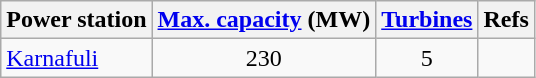<table class="wikitable sortable static-row-numbers static-row-header-text"  style="text-align: center">
<tr>
<th>Power station</th>
<th><a href='#'>Max. capacity</a> (MW)</th>
<th><a href='#'>Turbines</a></th>
<th>Refs</th>
</tr>
<tr>
<td align="left"><a href='#'>Karnafuli</a></td>
<td>230</td>
<td>5</td>
<td></td>
</tr>
</table>
